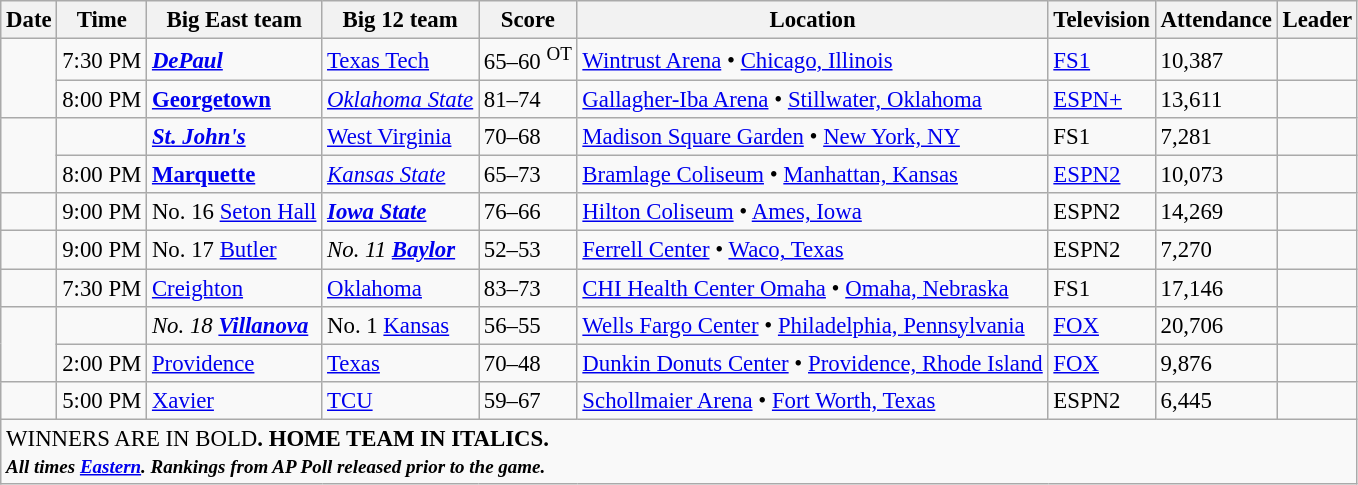<table class="wikitable" style="font-size: 95%">
<tr>
<th>Date</th>
<th>Time</th>
<th>Big East team</th>
<th>Big 12 team</th>
<th>Score</th>
<th>Location</th>
<th>Television</th>
<th>Attendance</th>
<th>Leader</th>
</tr>
<tr>
<td rowspan=2></td>
<td>7:30 PM</td>
<td><strong><a href='#'><em>DePaul</em></a></strong></td>
<td><a href='#'>Texas Tech</a></td>
<td>65–60 <sup>OT</sup></td>
<td><a href='#'>Wintrust Arena</a> • <a href='#'>Chicago, Illinois</a></td>
<td><a href='#'>FS1</a></td>
<td>10,387</td>
<td></td>
</tr>
<tr>
<td>8:00 PM</td>
<td><strong><a href='#'>Georgetown</a></strong></td>
<td><a href='#'><em>Oklahoma State</em></a></td>
<td>81–74</td>
<td><a href='#'>Gallagher-Iba Arena</a> • <a href='#'>Stillwater, Oklahoma</a></td>
<td><a href='#'>ESPN+</a></td>
<td>13,611</td>
<td></td>
</tr>
<tr>
<td rowspan=2></td>
<td></td>
<td><strong><a href='#'><em>St. John's</em></a></strong></td>
<td><a href='#'>West Virginia</a></td>
<td>70–68</td>
<td><a href='#'>Madison Square Garden</a> • <a href='#'>New York, NY</a></td>
<td>FS1</td>
<td>7,281</td>
<td></td>
</tr>
<tr>
<td>8:00 PM</td>
<td><strong><a href='#'>Marquette</a></strong></td>
<td><a href='#'><em>Kansas State</em></a></td>
<td>65–73</td>
<td><a href='#'>Bramlage Coliseum</a> • <a href='#'>Manhattan, Kansas</a></td>
<td><a href='#'>ESPN2</a></td>
<td>10,073</td>
<td></td>
</tr>
<tr>
<td></td>
<td>9:00 PM</td>
<td>No. 16 <a href='#'>Seton Hall</a></td>
<td><strong><a href='#'><em>Iowa State</em></a></strong></td>
<td>76–66</td>
<td><a href='#'>Hilton Coliseum</a> • <a href='#'>Ames, Iowa</a></td>
<td>ESPN2</td>
<td>14,269</td>
<td></td>
</tr>
<tr>
<td></td>
<td>9:00 PM</td>
<td>No. 17 <a href='#'>Butler</a></td>
<td><em>No. 11 <strong><a href='#'>Baylor</a><strong><em></td>
<td>52–53</td>
<td><a href='#'>Ferrell Center</a> • <a href='#'>Waco, Texas</a></td>
<td>ESPN2</td>
<td>7,270</td>
<td></td>
</tr>
<tr>
<td></td>
<td>7:30 PM</td>
<td></em></strong><a href='#'>Creighton</a></em> </strong></td>
<td><a href='#'>Oklahoma</a></td>
<td>83–73</td>
<td><a href='#'>CHI Health Center Omaha</a> • <a href='#'>Omaha, Nebraska</a></td>
<td>FS1</td>
<td>17,146</td>
<td></td>
</tr>
<tr>
<td rowspan=2></td>
<td></td>
<td><em>No. 18 <strong><a href='#'>Villanova</a><strong><em></td>
<td>No. 1 <a href='#'>Kansas</a></td>
<td>56–55</td>
<td><a href='#'>Wells Fargo Center</a> • <a href='#'>Philadelphia, Pennsylvania</a></td>
<td><a href='#'>FOX</a></td>
<td>20,706</td>
<td></td>
</tr>
<tr>
<td>2:00 PM</td>
<td></strong><a href='#'></em>Providence<em></a><strong></td>
<td><a href='#'>Texas</a></td>
<td>70–48</td>
<td><a href='#'>Dunkin Donuts Center</a> • <a href='#'>Providence, Rhode Island</a></td>
<td><a href='#'>FOX</a></td>
<td>9,876</td>
<td></td>
</tr>
<tr>
<td></td>
<td>5:00 PM</td>
<td></strong><a href='#'>Xavier</a><strong></td>
<td><a href='#'></em>TCU<em></a></td>
<td>59–67</td>
<td><a href='#'>Schollmaier Arena</a> • <a href='#'>Fort Worth, Texas</a></td>
<td>ESPN2</td>
<td>6,445</td>
<td></td>
</tr>
<tr>
<td colspan=9></strong>WINNERS ARE IN BOLD<strong>. </em>HOME TEAM IN ITALICS.<em><br><small> All times <a href='#'>Eastern</a>. Rankings from AP Poll released prior to the game.</small></td>
</tr>
</table>
